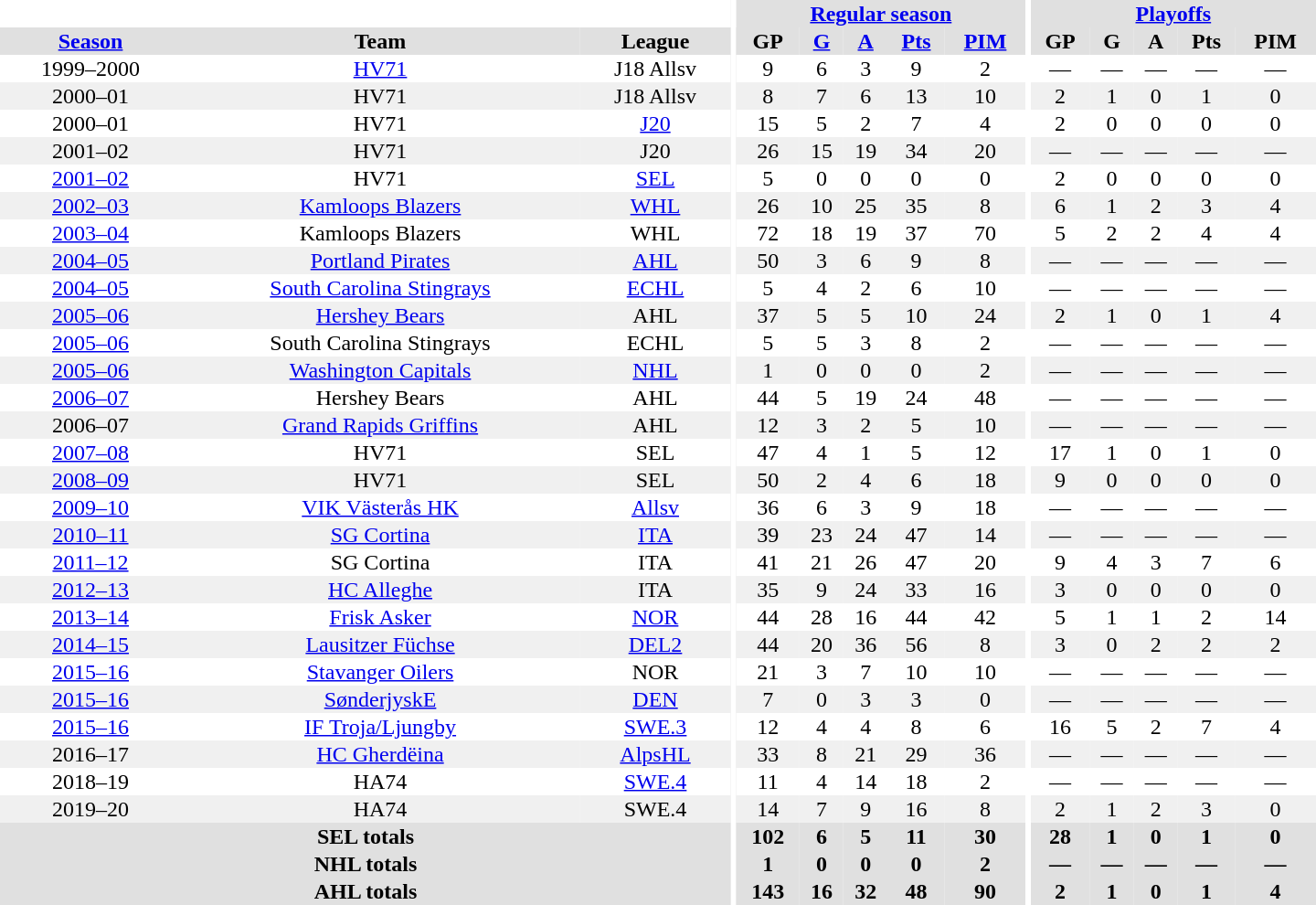<table border="0" cellpadding="1" cellspacing="0" style="text-align:center; width:60em">
<tr bgcolor="#e0e0e0">
<th colspan="3" bgcolor="#ffffff"></th>
<th rowspan="99" bgcolor="#ffffff"></th>
<th colspan="5"><a href='#'>Regular season</a></th>
<th rowspan="99" bgcolor="#ffffff"></th>
<th colspan="5"><a href='#'>Playoffs</a></th>
</tr>
<tr bgcolor="#e0e0e0">
<th><a href='#'>Season</a></th>
<th>Team</th>
<th>League</th>
<th>GP</th>
<th><a href='#'>G</a></th>
<th><a href='#'>A</a></th>
<th><a href='#'>Pts</a></th>
<th><a href='#'>PIM</a></th>
<th>GP</th>
<th>G</th>
<th>A</th>
<th>Pts</th>
<th>PIM</th>
</tr>
<tr>
<td>1999–2000</td>
<td><a href='#'>HV71</a></td>
<td>J18 Allsv</td>
<td>9</td>
<td>6</td>
<td>3</td>
<td>9</td>
<td>2</td>
<td>—</td>
<td>—</td>
<td>—</td>
<td>—</td>
<td>—</td>
</tr>
<tr bgcolor="#f0f0f0">
<td>2000–01</td>
<td>HV71</td>
<td>J18 Allsv</td>
<td>8</td>
<td>7</td>
<td>6</td>
<td>13</td>
<td>10</td>
<td>2</td>
<td>1</td>
<td>0</td>
<td>1</td>
<td>0</td>
</tr>
<tr>
<td>2000–01</td>
<td>HV71</td>
<td><a href='#'>J20</a></td>
<td>15</td>
<td>5</td>
<td>2</td>
<td>7</td>
<td>4</td>
<td>2</td>
<td>0</td>
<td>0</td>
<td>0</td>
<td>0</td>
</tr>
<tr bgcolor="#f0f0f0">
<td>2001–02</td>
<td>HV71</td>
<td>J20</td>
<td>26</td>
<td>15</td>
<td>19</td>
<td>34</td>
<td>20</td>
<td>—</td>
<td>—</td>
<td>—</td>
<td>—</td>
<td>—</td>
</tr>
<tr>
<td><a href='#'>2001–02</a></td>
<td>HV71</td>
<td><a href='#'>SEL</a></td>
<td>5</td>
<td>0</td>
<td>0</td>
<td>0</td>
<td>0</td>
<td>2</td>
<td>0</td>
<td>0</td>
<td>0</td>
<td>0</td>
</tr>
<tr bgcolor="#f0f0f0">
<td><a href='#'>2002–03</a></td>
<td><a href='#'>Kamloops Blazers</a></td>
<td><a href='#'>WHL</a></td>
<td>26</td>
<td>10</td>
<td>25</td>
<td>35</td>
<td>8</td>
<td>6</td>
<td>1</td>
<td>2</td>
<td>3</td>
<td>4</td>
</tr>
<tr>
<td><a href='#'>2003–04</a></td>
<td>Kamloops Blazers</td>
<td>WHL</td>
<td>72</td>
<td>18</td>
<td>19</td>
<td>37</td>
<td>70</td>
<td>5</td>
<td>2</td>
<td>2</td>
<td>4</td>
<td>4</td>
</tr>
<tr bgcolor="#f0f0f0">
<td><a href='#'>2004–05</a></td>
<td><a href='#'>Portland Pirates</a></td>
<td><a href='#'>AHL</a></td>
<td>50</td>
<td>3</td>
<td>6</td>
<td>9</td>
<td>8</td>
<td>—</td>
<td>—</td>
<td>—</td>
<td>—</td>
<td>—</td>
</tr>
<tr>
<td><a href='#'>2004–05</a></td>
<td><a href='#'>South Carolina Stingrays</a></td>
<td><a href='#'>ECHL</a></td>
<td>5</td>
<td>4</td>
<td>2</td>
<td>6</td>
<td>10</td>
<td>—</td>
<td>—</td>
<td>—</td>
<td>—</td>
<td>—</td>
</tr>
<tr bgcolor="#f0f0f0">
<td><a href='#'>2005–06</a></td>
<td><a href='#'>Hershey Bears</a></td>
<td>AHL</td>
<td>37</td>
<td>5</td>
<td>5</td>
<td>10</td>
<td>24</td>
<td>2</td>
<td>1</td>
<td>0</td>
<td>1</td>
<td>4</td>
</tr>
<tr>
<td><a href='#'>2005–06</a></td>
<td>South Carolina Stingrays</td>
<td>ECHL</td>
<td>5</td>
<td>5</td>
<td>3</td>
<td>8</td>
<td>2</td>
<td>—</td>
<td>—</td>
<td>—</td>
<td>—</td>
<td>—</td>
</tr>
<tr bgcolor="#f0f0f0">
<td><a href='#'>2005–06</a></td>
<td><a href='#'>Washington Capitals</a></td>
<td><a href='#'>NHL</a></td>
<td>1</td>
<td>0</td>
<td>0</td>
<td>0</td>
<td>2</td>
<td>—</td>
<td>—</td>
<td>—</td>
<td>—</td>
<td>—</td>
</tr>
<tr>
<td><a href='#'>2006–07</a></td>
<td>Hershey Bears</td>
<td>AHL</td>
<td>44</td>
<td>5</td>
<td>19</td>
<td>24</td>
<td>48</td>
<td>—</td>
<td>—</td>
<td>—</td>
<td>—</td>
<td>—</td>
</tr>
<tr bgcolor="#f0f0f0">
<td>2006–07</td>
<td><a href='#'>Grand Rapids Griffins</a></td>
<td>AHL</td>
<td>12</td>
<td>3</td>
<td>2</td>
<td>5</td>
<td>10</td>
<td>—</td>
<td>—</td>
<td>—</td>
<td>—</td>
<td>—</td>
</tr>
<tr>
<td><a href='#'>2007–08</a></td>
<td>HV71</td>
<td>SEL</td>
<td>47</td>
<td>4</td>
<td>1</td>
<td>5</td>
<td>12</td>
<td>17</td>
<td>1</td>
<td>0</td>
<td>1</td>
<td>0</td>
</tr>
<tr bgcolor="#f0f0f0">
<td><a href='#'>2008–09</a></td>
<td>HV71</td>
<td>SEL</td>
<td>50</td>
<td>2</td>
<td>4</td>
<td>6</td>
<td>18</td>
<td>9</td>
<td>0</td>
<td>0</td>
<td>0</td>
<td>0</td>
</tr>
<tr>
<td><a href='#'>2009–10</a></td>
<td><a href='#'>VIK Västerås HK</a></td>
<td><a href='#'>Allsv</a></td>
<td>36</td>
<td>6</td>
<td>3</td>
<td>9</td>
<td>18</td>
<td>—</td>
<td>—</td>
<td>—</td>
<td>—</td>
<td>—</td>
</tr>
<tr bgcolor="#f0f0f0">
<td><a href='#'>2010–11</a></td>
<td><a href='#'>SG Cortina</a></td>
<td><a href='#'>ITA</a></td>
<td>39</td>
<td>23</td>
<td>24</td>
<td>47</td>
<td>14</td>
<td>—</td>
<td>—</td>
<td>—</td>
<td>—</td>
<td>—</td>
</tr>
<tr>
<td><a href='#'>2011–12</a></td>
<td>SG Cortina</td>
<td>ITA</td>
<td>41</td>
<td>21</td>
<td>26</td>
<td>47</td>
<td>20</td>
<td>9</td>
<td>4</td>
<td>3</td>
<td>7</td>
<td>6</td>
</tr>
<tr bgcolor="#f0f0f0">
<td><a href='#'>2012–13</a></td>
<td><a href='#'>HC Alleghe</a></td>
<td>ITA</td>
<td>35</td>
<td>9</td>
<td>24</td>
<td>33</td>
<td>16</td>
<td>3</td>
<td>0</td>
<td>0</td>
<td>0</td>
<td>0</td>
</tr>
<tr>
<td><a href='#'>2013–14</a></td>
<td><a href='#'>Frisk Asker</a></td>
<td><a href='#'>NOR</a></td>
<td>44</td>
<td>28</td>
<td>16</td>
<td>44</td>
<td>42</td>
<td>5</td>
<td>1</td>
<td>1</td>
<td>2</td>
<td>14</td>
</tr>
<tr bgcolor="#f0f0f0">
<td><a href='#'>2014–15</a></td>
<td><a href='#'>Lausitzer Füchse</a></td>
<td><a href='#'>DEL2</a></td>
<td>44</td>
<td>20</td>
<td>36</td>
<td>56</td>
<td>8</td>
<td>3</td>
<td>0</td>
<td>2</td>
<td>2</td>
<td>2</td>
</tr>
<tr>
<td><a href='#'>2015–16</a></td>
<td><a href='#'>Stavanger Oilers</a></td>
<td>NOR</td>
<td>21</td>
<td>3</td>
<td>7</td>
<td>10</td>
<td>10</td>
<td>—</td>
<td>—</td>
<td>—</td>
<td>—</td>
<td>—</td>
</tr>
<tr bgcolor="#f0f0f0">
<td><a href='#'>2015–16</a></td>
<td><a href='#'>SønderjyskE</a></td>
<td><a href='#'>DEN</a></td>
<td>7</td>
<td>0</td>
<td>3</td>
<td>3</td>
<td>0</td>
<td>—</td>
<td>—</td>
<td>—</td>
<td>—</td>
<td>—</td>
</tr>
<tr>
<td><a href='#'>2015–16</a></td>
<td><a href='#'>IF Troja/Ljungby</a></td>
<td><a href='#'>SWE.3</a></td>
<td>12</td>
<td>4</td>
<td>4</td>
<td>8</td>
<td>6</td>
<td>16</td>
<td>5</td>
<td>2</td>
<td>7</td>
<td>4</td>
</tr>
<tr bgcolor="#f0f0f0">
<td>2016–17</td>
<td><a href='#'>HC Gherdëina</a></td>
<td><a href='#'>AlpsHL</a></td>
<td>33</td>
<td>8</td>
<td>21</td>
<td>29</td>
<td>36</td>
<td>—</td>
<td>—</td>
<td>—</td>
<td>—</td>
<td>—</td>
</tr>
<tr>
<td>2018–19</td>
<td>HA74</td>
<td><a href='#'>SWE.4</a></td>
<td>11</td>
<td>4</td>
<td>14</td>
<td>18</td>
<td>2</td>
<td>—</td>
<td>—</td>
<td>—</td>
<td>—</td>
<td>—</td>
</tr>
<tr bgcolor="#f0f0f0">
<td>2019–20</td>
<td>HA74</td>
<td>SWE.4</td>
<td>14</td>
<td>7</td>
<td>9</td>
<td>16</td>
<td>8</td>
<td>2</td>
<td>1</td>
<td>2</td>
<td>3</td>
<td>0</td>
</tr>
<tr bgcolor="#e0e0e0">
<th colspan="3">SEL totals</th>
<th>102</th>
<th>6</th>
<th>5</th>
<th>11</th>
<th>30</th>
<th>28</th>
<th>1</th>
<th>0</th>
<th>1</th>
<th>0</th>
</tr>
<tr bgcolor="#e0e0e0">
<th colspan="3">NHL totals</th>
<th>1</th>
<th>0</th>
<th>0</th>
<th>0</th>
<th>2</th>
<th>—</th>
<th>—</th>
<th>—</th>
<th>—</th>
<th>—</th>
</tr>
<tr bgcolor="#e0e0e0">
<th colspan="3">AHL totals</th>
<th>143</th>
<th>16</th>
<th>32</th>
<th>48</th>
<th>90</th>
<th>2</th>
<th>1</th>
<th>0</th>
<th>1</th>
<th>4</th>
</tr>
</table>
